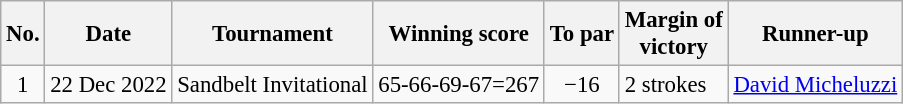<table class="wikitable" style="font-size:95%;">
<tr>
<th>No.</th>
<th>Date</th>
<th>Tournament</th>
<th>Winning score</th>
<th>To par</th>
<th>Margin of<br>victory</th>
<th>Runner-up</th>
</tr>
<tr>
<td align=center>1</td>
<td align=right>22 Dec 2022</td>
<td>Sandbelt Invitational</td>
<td align=right>65-66-69-67=267</td>
<td align=center>−16</td>
<td>2 strokes</td>
<td> <a href='#'>David Micheluzzi</a></td>
</tr>
</table>
